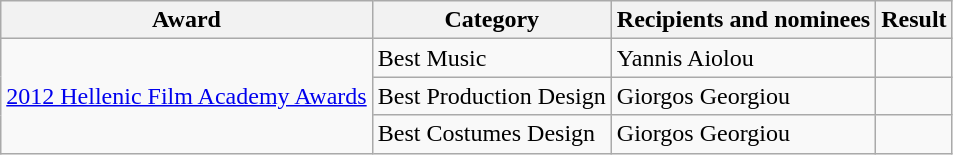<table class="wikitable">
<tr>
<th>Award</th>
<th>Category</th>
<th>Recipients and nominees</th>
<th>Result</th>
</tr>
<tr>
<td rowspan="3"><a href='#'>2012 Hellenic Film Academy Awards</a></td>
<td>Best Music</td>
<td>Yannis Aiolou</td>
<td></td>
</tr>
<tr>
<td>Best Production Design</td>
<td>Giorgos Georgiou</td>
<td></td>
</tr>
<tr>
<td>Best Costumes Design</td>
<td>Giorgos Georgiou</td>
<td></td>
</tr>
</table>
